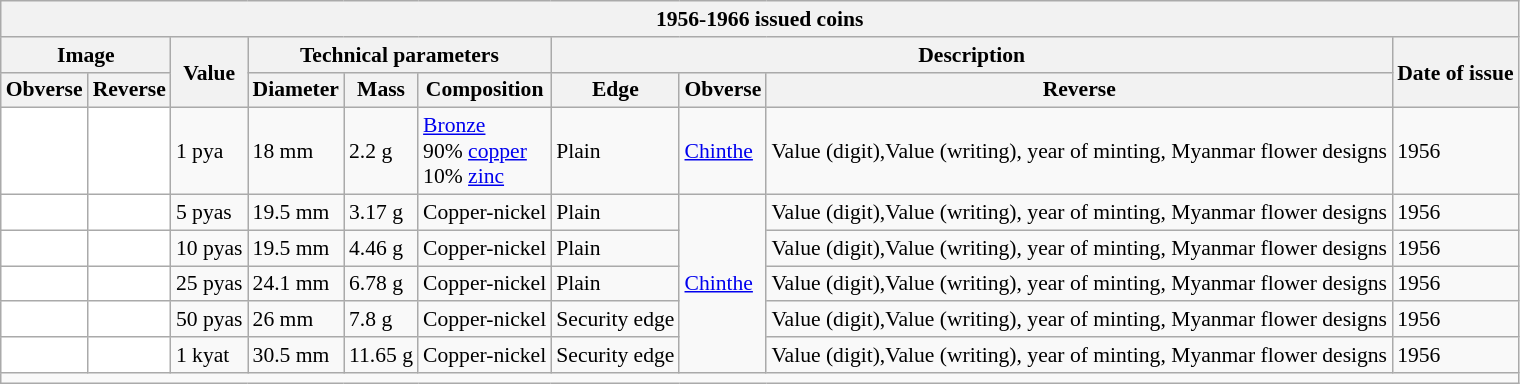<table class="wikitable" style="font-size: 90%">
<tr>
<th colspan="10">1956-1966 issued coins </th>
</tr>
<tr>
<th colspan="2">Image</th>
<th rowspan="2">Value</th>
<th colspan="3">Technical parameters</th>
<th colspan="3">Description</th>
<th rowspan="2">Date of issue</th>
</tr>
<tr>
<th>Obverse</th>
<th>Reverse</th>
<th>Diameter</th>
<th>Mass</th>
<th>Composition</th>
<th>Edge</th>
<th>Obverse</th>
<th>Reverse</th>
</tr>
<tr>
<td align="centre" style="background:#fff;"></td>
<td align="centre" style="background:#fff;"></td>
<td>1 pya</td>
<td>18 mm</td>
<td>2.2 g</td>
<td><a href='#'>Bronze</a><br>90% <a href='#'>copper</a><br> 10% <a href='#'>zinc</a></td>
<td>Plain</td>
<td><a href='#'>Chinthe</a></td>
<td>Value (digit),Value (writing), year of minting, Myanmar flower designs</td>
<td>1956</td>
</tr>
<tr>
<td align="centre" style="background:#fff;"></td>
<td align="centre" style="background:#fff;"></td>
<td>5 pyas</td>
<td>19.5 mm</td>
<td>3.17 g</td>
<td>Copper-nickel</td>
<td>Plain</td>
<td rowspan="5"><a href='#'>Chinthe</a></td>
<td>Value (digit),Value (writing), year of minting, Myanmar flower designs</td>
<td>1956</td>
</tr>
<tr>
<td align="centre" style="background:#fff;"></td>
<td align="centre" style="background:#fff;"></td>
<td>10 pyas</td>
<td>19.5 mm</td>
<td>4.46 g</td>
<td>Copper-nickel</td>
<td>Plain</td>
<td>Value (digit),Value (writing), year of minting, Myanmar flower designs</td>
<td>1956</td>
</tr>
<tr>
<td align="centre" style="background:#fff;"></td>
<td align="centre" style="background:#fff;"></td>
<td>25 pyas</td>
<td>24.1 mm</td>
<td>6.78 g</td>
<td>Copper-nickel</td>
<td>Plain</td>
<td>Value (digit),Value (writing), year of minting, Myanmar flower designs</td>
<td>1956</td>
</tr>
<tr>
<td align="centre" style="background:#fff;"></td>
<td align="centre" style="background:#fff;"></td>
<td>50 pyas</td>
<td>26 mm</td>
<td>7.8 g</td>
<td>Copper-nickel</td>
<td>Security edge</td>
<td>Value (digit),Value (writing), year of minting, Myanmar flower designs</td>
<td>1956</td>
</tr>
<tr>
<td align="centre" style="background:#fff;"></td>
<td align="centre" style="background:#fff;"></td>
<td>1 kyat</td>
<td>30.5 mm</td>
<td>11.65 g</td>
<td>Copper-nickel</td>
<td>Security edge</td>
<td>Value (digit),Value (writing), year of minting, Myanmar flower designs</td>
<td>1956</td>
</tr>
<tr>
<td colspan="10"></td>
</tr>
</table>
